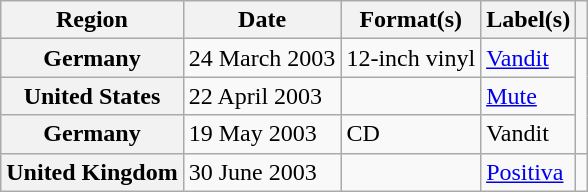<table class="wikitable plainrowheaders">
<tr>
<th scope="col">Region</th>
<th scope="col">Date</th>
<th scope="col">Format(s)</th>
<th scope="col">Label(s)</th>
<th scope="col"></th>
</tr>
<tr>
<th scope="row">Germany</th>
<td>24 March 2003</td>
<td>12-inch vinyl</td>
<td><a href='#'>Vandit</a></td>
<td rowspan="3"></td>
</tr>
<tr>
<th scope="row">United States</th>
<td>22 April 2003</td>
<td></td>
<td><a href='#'>Mute</a></td>
</tr>
<tr>
<th scope="row">Germany</th>
<td>19 May 2003</td>
<td>CD</td>
<td>Vandit</td>
</tr>
<tr>
<th scope="row">United Kingdom</th>
<td>30 June 2003</td>
<td></td>
<td><a href='#'>Positiva</a></td>
<td></td>
</tr>
</table>
